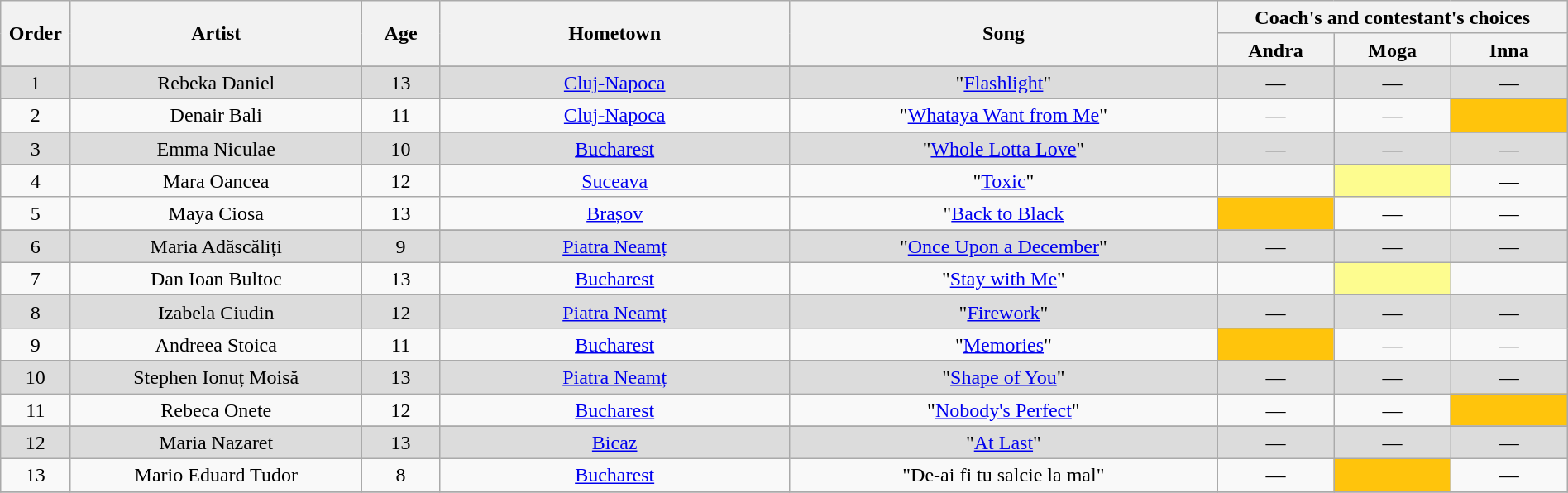<table class="wikitable" style="text-align:center; line-height:19px; width:100%;">
<tr>
<th scope="col" rowspan="2" style="width:02%;">Order</th>
<th scope="col" rowspan="2" style="width:15%;">Artist</th>
<th scope="col" rowspan="2" style="width:04%;">Age</th>
<th scope="col" rowspan="2" style="width:18%;">Hometown</th>
<th scope="col" rowspan="2" style="width:22%;">Song</th>
<th scope="col" colspan="3" style="width:18%;">Coach's and contestant's choices</th>
</tr>
<tr>
<th style="width:06%;">Andra</th>
<th style="width:06%;">Moga</th>
<th style="width:06%;">Inna</th>
</tr>
<tr>
</tr>
<tr bgcolor="#dcdcdc">
<td>1</td>
<td>Rebeka Daniel</td>
<td>13</td>
<td><a href='#'>Cluj-Napoca</a></td>
<td>"<a href='#'>Flashlight</a>"</td>
<td>—</td>
<td>—</td>
<td>—</td>
</tr>
<tr>
<td>2</td>
<td>Denair Bali</td>
<td>11</td>
<td><a href='#'>Cluj-Napoca</a></td>
<td>"<a href='#'>Whataya Want from Me</a>"</td>
<td>—</td>
<td>—</td>
<td bgcolor="#ffc40c"><strong></strong></td>
</tr>
<tr>
</tr>
<tr bgcolor="#dcdcdc">
<td>3</td>
<td>Emma Niculae</td>
<td>10</td>
<td><a href='#'>Bucharest</a></td>
<td>"<a href='#'>Whole Lotta Love</a>"</td>
<td>—</td>
<td>—</td>
<td>—</td>
</tr>
<tr>
<td>4</td>
<td>Mara Oancea</td>
<td>12</td>
<td><a href='#'>Suceava</a></td>
<td>"<a href='#'>Toxic</a>"</td>
<td><strong></strong></td>
<td bgcolor="#fdfc8f"><strong></strong></td>
<td>—</td>
</tr>
<tr>
<td>5</td>
<td>Maya Ciosa</td>
<td>13</td>
<td><a href='#'>Brașov</a></td>
<td>"<a href='#'>Back to Black</a></td>
<td bgcolor="#ffc40c"><strong></strong></td>
<td>—</td>
<td>—</td>
</tr>
<tr>
</tr>
<tr bgcolor="#dcdcdc">
<td>6</td>
<td>Maria Adăscăliți</td>
<td>9</td>
<td><a href='#'>Piatra Neamț</a></td>
<td>"<a href='#'>Once Upon a December</a>"</td>
<td>—</td>
<td>—</td>
<td>—</td>
</tr>
<tr>
<td>7</td>
<td>Dan Ioan Bultoc</td>
<td>13</td>
<td><a href='#'>Bucharest</a></td>
<td>"<a href='#'>Stay with Me</a>"</td>
<td><strong></strong></td>
<td bgcolor="#fdfc8f"><strong></strong></td>
<td><strong></strong></td>
</tr>
<tr>
</tr>
<tr bgcolor="#dcdcdc">
<td>8</td>
<td>Izabela Ciudin</td>
<td>12</td>
<td><a href='#'>Piatra Neamț</a></td>
<td>"<a href='#'>Firework</a>"</td>
<td>—</td>
<td>—</td>
<td>—</td>
</tr>
<tr>
<td>9</td>
<td>Andreea Stoica</td>
<td>11</td>
<td><a href='#'>Bucharest</a></td>
<td>"<a href='#'>Memories</a>"</td>
<td bgcolor="#ffc40c"><strong></strong></td>
<td>—</td>
<td>—</td>
</tr>
<tr>
</tr>
<tr bgcolor="#dcdcdc">
<td>10</td>
<td>Stephen Ionuț Moisă</td>
<td>13</td>
<td><a href='#'>Piatra Neamț</a></td>
<td>"<a href='#'>Shape of You</a>"</td>
<td>—</td>
<td>—</td>
<td>—</td>
</tr>
<tr>
<td>11</td>
<td>Rebeca Onete</td>
<td>12</td>
<td><a href='#'>Bucharest</a></td>
<td>"<a href='#'>Nobody's Perfect</a>"</td>
<td>—</td>
<td>—</td>
<td bgcolor="#ffc40c"><strong></strong></td>
</tr>
<tr>
</tr>
<tr bgcolor="#dcdcdc">
<td>12</td>
<td>Maria Nazaret</td>
<td>13</td>
<td><a href='#'>Bicaz</a></td>
<td>"<a href='#'>At Last</a>"</td>
<td>—</td>
<td>—</td>
<td>—</td>
</tr>
<tr>
<td>13</td>
<td>Mario Eduard Tudor</td>
<td>8</td>
<td><a href='#'>Bucharest</a></td>
<td>"De-ai fi tu salcie la mal"</td>
<td>—</td>
<td bgcolor="#ffc40c"><strong></strong></td>
<td>—</td>
</tr>
<tr>
</tr>
</table>
